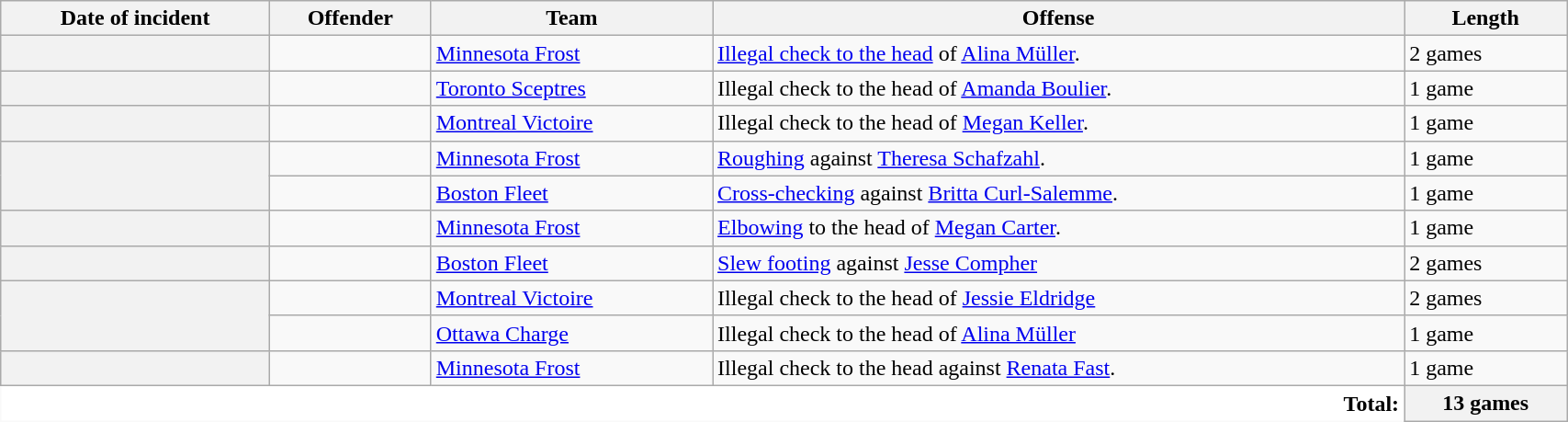<table class="wikitable sortable" style="border: 0; width: 90%">
<tr>
<th scope="col">Date of incident</th>
<th scope="col">Offender</th>
<th scope="col">Team</th>
<th scope="col">Offense</th>
<th scope="col">Length</th>
</tr>
<tr>
<th scope="row"></th>
<td></td>
<td><a href='#'>Minnesota Frost</a></td>
<td><a href='#'>Illegal check to the head</a> of <a href='#'>Alina Müller</a>.</td>
<td data-sort-value="2">2 games</td>
</tr>
<tr>
<th scope="row"></th>
<td></td>
<td><a href='#'>Toronto Sceptres</a></td>
<td>Illegal check to the head of <a href='#'>Amanda Boulier</a>.</td>
<td data-sort-value="1">1 game</td>
</tr>
<tr>
<th scope="row"></th>
<td></td>
<td><a href='#'>Montreal Victoire</a></td>
<td>Illegal check to the head of <a href='#'>Megan Keller</a>.</td>
<td data-sort-value="1">1 game</td>
</tr>
<tr>
<th scope="rowgroup" rowspan="2"></th>
<td></td>
<td><a href='#'>Minnesota Frost</a></td>
<td><a href='#'>Roughing</a> against <a href='#'>Theresa Schafzahl</a>.</td>
<td data-sort-value="1">1 game</td>
</tr>
<tr>
<td></td>
<td><a href='#'>Boston Fleet</a></td>
<td><a href='#'>Cross-checking</a> against <a href='#'>Britta Curl-Salemme</a>.</td>
<td data-sort-value="1">1 game</td>
</tr>
<tr>
<th scope="row"></th>
<td></td>
<td><a href='#'>Minnesota Frost</a></td>
<td><a href='#'>Elbowing</a> to the head of <a href='#'>Megan Carter</a>.</td>
<td data-sort-value="1">1 game</td>
</tr>
<tr>
<th scope="row"></th>
<td></td>
<td><a href='#'>Boston Fleet</a></td>
<td><a href='#'>Slew footing</a> against <a href='#'>Jesse Compher</a></td>
<td data-sort-value="2">2 games</td>
</tr>
<tr>
<th scope="rowgroup" rowspan="2"></th>
<td></td>
<td><a href='#'>Montreal Victoire</a></td>
<td>Illegal check to the head of <a href='#'>Jessie Eldridge</a></td>
<td data-sort-value="2">2 games</td>
</tr>
<tr>
<td></td>
<td><a href='#'>Ottawa Charge</a></td>
<td>Illegal check to the head of <a href='#'>Alina Müller</a></td>
<td data-sort-value="1">1 game</td>
</tr>
<tr>
<th scope="row"></th>
<td></td>
<td><a href='#'>Minnesota Frost</a></td>
<td>Illegal check to the head against <a href='#'>Renata Fast</a>.</td>
<td data-sort-value="1">1 game</td>
</tr>
<tr>
<th colspan="4" style="text-align:right; border:0; background:#fff;">Total:</th>
<th>13 games</th>
</tr>
</table>
